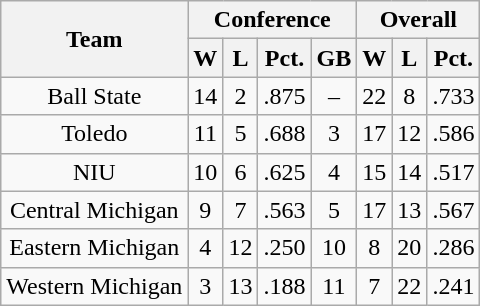<table class="wikitable" style="text-align:center;">
<tr>
<th rowspan=2>Team</th>
<th colspan=4>Conference</th>
<th colspan=3>Overall</th>
</tr>
<tr>
<th>W</th>
<th>L</th>
<th>Pct.</th>
<th>GB</th>
<th>W</th>
<th>L</th>
<th>Pct.</th>
</tr>
<tr>
<td>Ball State</td>
<td>14</td>
<td>2</td>
<td>.875</td>
<td>–</td>
<td>22</td>
<td>8</td>
<td>.733</td>
</tr>
<tr>
<td>Toledo</td>
<td>11</td>
<td>5</td>
<td>.688</td>
<td>3</td>
<td>17</td>
<td>12</td>
<td>.586</td>
</tr>
<tr>
<td>NIU</td>
<td>10</td>
<td>6</td>
<td>.625</td>
<td>4</td>
<td>15</td>
<td>14</td>
<td>.517</td>
</tr>
<tr>
<td>Central Michigan</td>
<td>9</td>
<td>7</td>
<td>.563</td>
<td>5</td>
<td>17</td>
<td>13</td>
<td>.567</td>
</tr>
<tr>
<td>Eastern Michigan</td>
<td>4</td>
<td>12</td>
<td>.250</td>
<td>10</td>
<td>8</td>
<td>20</td>
<td>.286</td>
</tr>
<tr>
<td>Western Michigan</td>
<td>3</td>
<td>13</td>
<td>.188</td>
<td>11</td>
<td>7</td>
<td>22</td>
<td>.241</td>
</tr>
</table>
